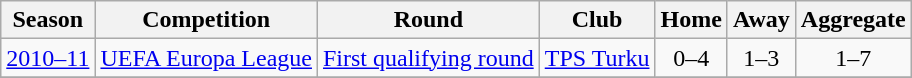<table class="wikitable">
<tr>
<th>Season</th>
<th>Competition</th>
<th>Round</th>
<th>Club</th>
<th>Home</th>
<th>Away</th>
<th>Aggregate</th>
</tr>
<tr>
<td><a href='#'>2010–11</a></td>
<td><a href='#'>UEFA Europa League</a></td>
<td><a href='#'>First qualifying round</a></td>
<td> <a href='#'>TPS Turku</a></td>
<td style="text-align:center;">0–4</td>
<td style="text-align:center;">1–3</td>
<td style="text-align:center;">1–7</td>
</tr>
<tr>
</tr>
</table>
